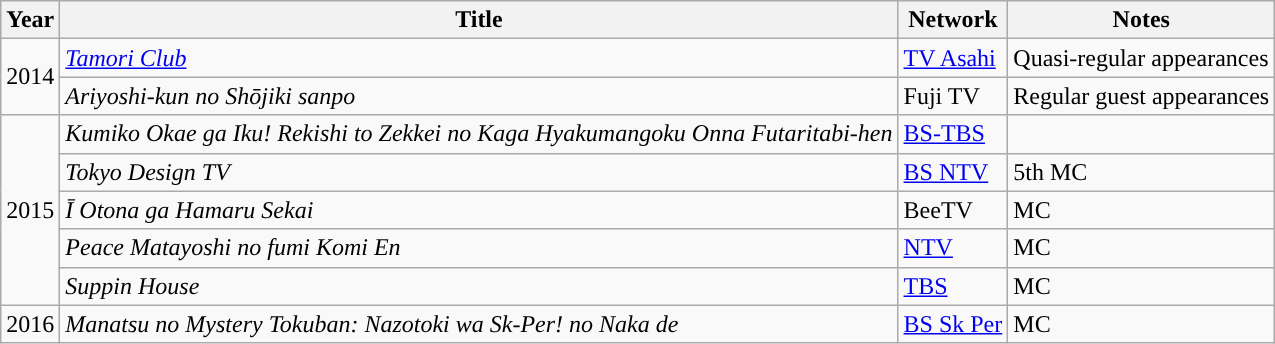<table class="wikitable">
<tr>
<th>Year</th>
<th>Title</th>
<th>Network</th>
<th>Notes</th>
</tr>
<tr>
<td rowspan="2'">2014</td>
<td><em><a href='#'>Tamori Club</a></em></td>
<td><a href='#'>TV Asahi</a></td>
<td>Quasi-regular appearances</td>
</tr>
<tr>
<td><em>Ariyoshi-kun no Shōjiki sanpo</em></td>
<td>Fuji TV</td>
<td>Regular guest appearances</td>
</tr>
<tr>
<td rowspan="5">2015</td>
<td><em>Kumiko Okae ga Iku! Rekishi to Zekkei no Kaga Hyakumangoku Onna Futaritabi-hen</em></td>
<td><a href='#'>BS-TBS</a></td>
<td></td>
</tr>
<tr>
<td><em>Tokyo Design TV</em></td>
<td><a href='#'>BS NTV</a></td>
<td>5th MC</td>
</tr>
<tr>
<td><em>Ī Otona ga Hamaru Sekai</em></td>
<td>BeeTV</td>
<td>MC</td>
</tr>
<tr>
<td><em>Peace Matayoshi no fumi Komi En</em></td>
<td><a href='#'>NTV</a></td>
<td>MC</td>
</tr>
<tr>
<td><em>Suppin House</em></td>
<td><a href='#'>TBS</a></td>
<td>MC</td>
</tr>
<tr>
<td>2016</td>
<td><em>Manatsu no Mystery Tokuban: Nazotoki wa Sk-Per! no Naka de</em></td>
<td><a href='#'>BS Sk Per</a></td>
<td>MC</td>
</tr>
</table>
